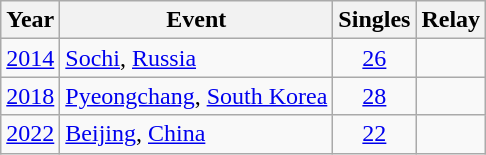<table class="wikitable sortable" style="text-align:center;">
<tr>
<th>Year</th>
<th>Event</th>
<th>Singles</th>
<th>Relay</th>
</tr>
<tr>
<td><a href='#'>2014</a></td>
<td style="text-align:left;"> <a href='#'>Sochi</a>, <a href='#'>Russia</a></td>
<td><a href='#'>26</a></td>
<td></td>
</tr>
<tr>
<td><a href='#'>2018</a></td>
<td style="text-align:left;"> <a href='#'>Pyeongchang</a>, <a href='#'>South Korea</a></td>
<td><a href='#'>28</a></td>
<td></td>
</tr>
<tr>
<td><a href='#'>2022</a></td>
<td style="text-align:left;"> <a href='#'>Beijing</a>, <a href='#'>China</a></td>
<td><a href='#'>22</a></td>
<td><a href='#'></a></td>
</tr>
</table>
